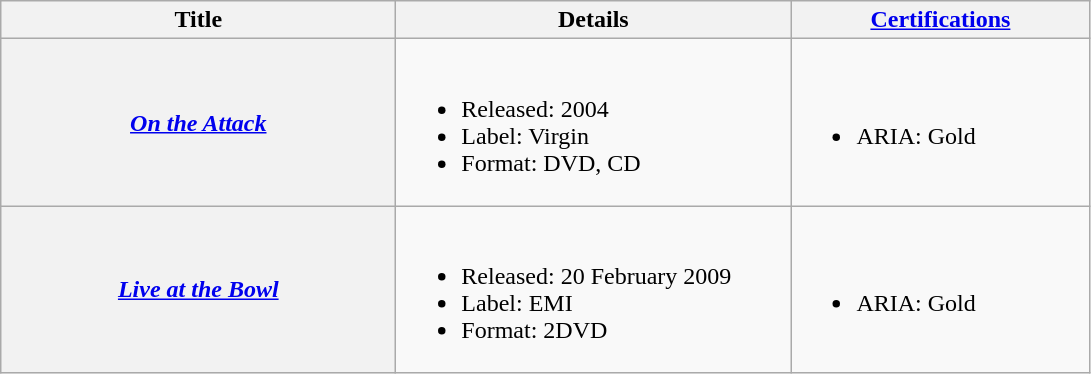<table class="wikitable plainrowheaders">
<tr>
<th scope="col" style="width:16em;">Title</th>
<th scope="col" style="width:16em;">Details</th>
<th scope="col" style="width:12em;"><a href='#'>Certifications</a></th>
</tr>
<tr>
<th scope="row"><em><a href='#'>On the Attack</a></em></th>
<td><br><ul><li>Released: 2004</li><li>Label: Virgin</li><li>Format: DVD, CD</li></ul></td>
<td><br><ul><li>ARIA: Gold</li></ul></td>
</tr>
<tr>
<th scope="row"><em><a href='#'>Live at the Bowl</a></em></th>
<td><br><ul><li>Released: 20 February 2009</li><li>Label: EMI</li><li>Format: 2DVD</li></ul></td>
<td><br><ul><li>ARIA: Gold</li></ul></td>
</tr>
</table>
